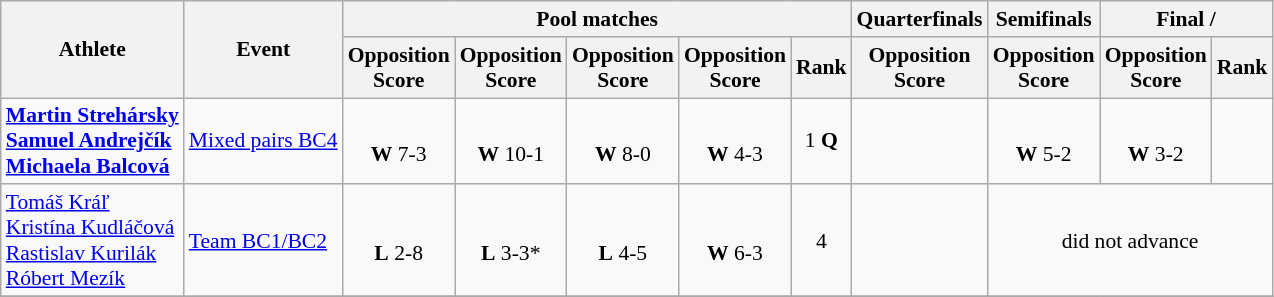<table class=wikitable style="font-size:90%">
<tr>
<th rowspan="2">Athlete</th>
<th rowspan="2">Event</th>
<th colspan="5">Pool matches</th>
<th>Quarterfinals</th>
<th>Semifinals</th>
<th colspan=2>Final / </th>
</tr>
<tr>
<th>Opposition<br>Score</th>
<th>Opposition<br>Score</th>
<th>Opposition<br>Score</th>
<th>Opposition<br>Score</th>
<th>Rank</th>
<th>Opposition<br>Score</th>
<th>Opposition<br>Score</th>
<th>Opposition<br>Score</th>
<th>Rank</th>
</tr>
<tr align=center>
<td align=left><strong><a href='#'>Martin Strehársky</a><br><a href='#'>Samuel Andrejčík</a><br><a href='#'>Michaela Balcová</a></strong></td>
<td align=left><a href='#'>Mixed pairs BC4</a></td>
<td><br> <strong>W</strong> 7-3</td>
<td><br> <strong>W</strong> 10-1</td>
<td><br> <strong>W</strong> 8-0</td>
<td><br> <strong>W</strong> 4-3</td>
<td>1 <strong>Q</strong></td>
<td></td>
<td><br> <strong>W</strong> 5-2</td>
<td><br> <strong>W</strong> 3-2</td>
<td></td>
</tr>
<tr align=center>
<td align=left><a href='#'>Tomáš Kráľ</a><br><a href='#'>Kristína Kudláčová</a><br><a href='#'>Rastislav Kurilák</a><br><a href='#'>Róbert Mezík</a></td>
<td align=left><a href='#'>Team BC1/BC2</a></td>
<td><br><strong>L</strong> 2-8</td>
<td><br><strong>L</strong> 3-3*</td>
<td><br><strong>L</strong> 4-5</td>
<td><br><strong>W</strong> 6-3</td>
<td>4</td>
<td></td>
<td colspan=4>did not advance</td>
</tr>
<tr align=center>
</tr>
</table>
